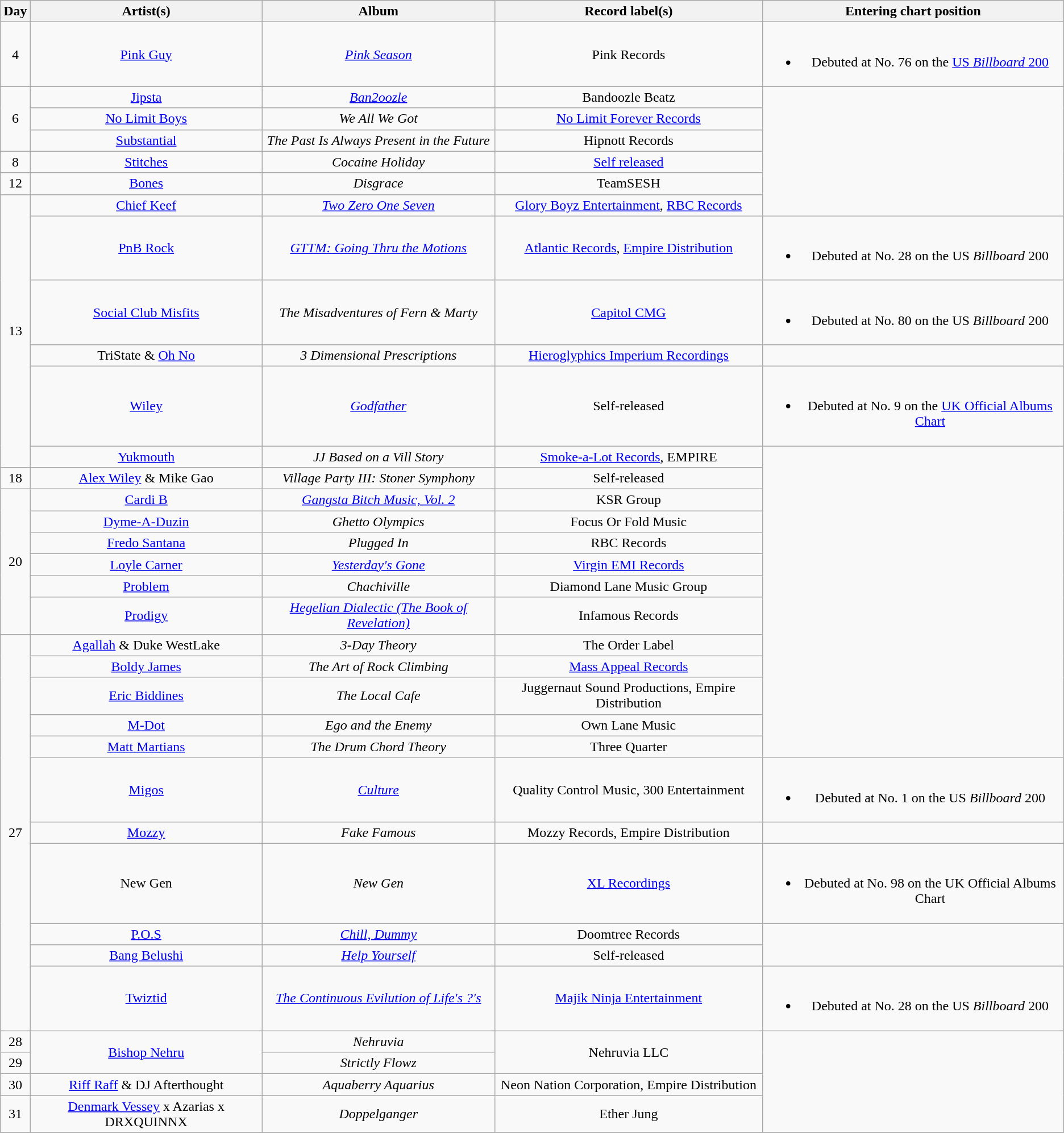<table class="wikitable" style="text-align:center;">
<tr>
<th scope="col">Day</th>
<th scope="col">Artist(s)</th>
<th scope="col">Album</th>
<th scope="col">Record label(s)</th>
<th scope="col">Entering chart position</th>
</tr>
<tr>
<td rowspan="1">4</td>
<td><a href='#'>Pink Guy</a></td>
<td><em><a href='#'>Pink Season</a></em></td>
<td>Pink Records</td>
<td><br><ul><li>Debuted at No. 76 on the <a href='#'>US <em>Billboard</em> 200</a></li></ul></td>
</tr>
<tr>
<td rowspan="3">6</td>
<td><a href='#'>Jipsta</a></td>
<td><em><a href='#'>Ban2oozle</a></em></td>
<td>Bandoozle Beatz</td>
<td rowspan="6"></td>
</tr>
<tr>
<td><a href='#'>No Limit Boys</a></td>
<td><em>We All We Got</em></td>
<td><a href='#'>No Limit Forever Records</a></td>
</tr>
<tr>
<td><a href='#'>Substantial</a></td>
<td><em>The Past Is Always Present in the Future</em></td>
<td>Hipnott Records</td>
</tr>
<tr>
<td>8</td>
<td><a href='#'>Stitches</a></td>
<td><em>Cocaine Holiday</em></td>
<td><a href='#'>Self released</a></td>
</tr>
<tr>
<td>12</td>
<td><a href='#'>Bones</a></td>
<td><em>Disgrace</em></td>
<td>TeamSESH</td>
</tr>
<tr>
<td rowspan="6">13</td>
<td><a href='#'>Chief Keef</a></td>
<td><em><a href='#'>Two Zero One Seven</a></em></td>
<td><a href='#'>Glory Boyz Entertainment</a>, <a href='#'>RBC Records</a></td>
</tr>
<tr>
<td><a href='#'>PnB Rock</a></td>
<td><em><a href='#'>GTTM: Going Thru the Motions</a></em></td>
<td><a href='#'>Atlantic Records</a>, <a href='#'>Empire Distribution</a></td>
<td><br><ul><li>Debuted at No. 28 on the US <em>Billboard</em> 200</li></ul></td>
</tr>
<tr>
<td><a href='#'>Social Club Misfits</a></td>
<td><em>The Misadventures of Fern & Marty</em></td>
<td><a href='#'>Capitol CMG</a></td>
<td><br><ul><li>Debuted at No. 80 on the US <em>Billboard</em> 200</li></ul></td>
</tr>
<tr>
<td>TriState & <a href='#'>Oh No</a></td>
<td><em>3 Dimensional Prescriptions</em></td>
<td><a href='#'>Hieroglyphics Imperium Recordings</a></td>
<td></td>
</tr>
<tr>
<td><a href='#'>Wiley</a></td>
<td><em><a href='#'>Godfather</a></em></td>
<td>Self-released</td>
<td><br><ul><li>Debuted at No. 9 on the <a href='#'>UK Official Albums Chart</a></li></ul></td>
</tr>
<tr>
<td><a href='#'>Yukmouth</a></td>
<td><em>JJ Based on a Vill Story</em></td>
<td><a href='#'>Smoke-a-Lot Records</a>, EMPIRE</td>
<td rowspan="13"></td>
</tr>
<tr>
<td>18</td>
<td><a href='#'>Alex Wiley</a> & Mike Gao</td>
<td><em>Village Party III: Stoner Symphony</em></td>
<td>Self-released</td>
</tr>
<tr>
<td rowspan="6">20</td>
<td><a href='#'>Cardi B</a></td>
<td><em><a href='#'>Gangsta Bitch Music, Vol. 2</a></em></td>
<td>KSR Group</td>
</tr>
<tr>
<td><a href='#'>Dyme-A-Duzin</a></td>
<td><em>Ghetto Olympics</em></td>
<td>Focus Or Fold Music</td>
</tr>
<tr>
<td><a href='#'>Fredo Santana</a></td>
<td><em>Plugged In</em></td>
<td>RBC Records</td>
</tr>
<tr>
<td><a href='#'>Loyle Carner</a></td>
<td><em><a href='#'>Yesterday's Gone</a></em></td>
<td><a href='#'>Virgin EMI Records</a></td>
</tr>
<tr>
<td><a href='#'>Problem</a></td>
<td><em>Chachiville</em></td>
<td>Diamond Lane Music Group</td>
</tr>
<tr>
<td><a href='#'>Prodigy</a></td>
<td><em><a href='#'>Hegelian Dialectic (The Book of Revelation)</a></em></td>
<td>Infamous Records</td>
</tr>
<tr>
<td rowspan="11">27</td>
<td><a href='#'>Agallah</a> & Duke WestLake</td>
<td><em>3-Day Theory</em></td>
<td>The Order Label</td>
</tr>
<tr>
<td><a href='#'>Boldy James</a></td>
<td><em>The Art of Rock Climbing</em></td>
<td><a href='#'>Mass Appeal Records</a></td>
</tr>
<tr>
<td><a href='#'>Eric Biddines</a></td>
<td><em>The Local Cafe</em></td>
<td>Juggernaut Sound Productions, Empire Distribution</td>
</tr>
<tr>
<td><a href='#'>M-Dot</a></td>
<td><em>Ego and the Enemy</em></td>
<td>Own Lane Music</td>
</tr>
<tr>
<td><a href='#'>Matt Martians</a></td>
<td><em>The Drum Chord Theory</em></td>
<td>Three Quarter</td>
</tr>
<tr>
<td><a href='#'>Migos</a></td>
<td><em><a href='#'>Culture</a></em></td>
<td>Quality Control Music, 300 Entertainment</td>
<td><br><ul><li>Debuted at No. 1 on the US <em>Billboard</em> 200</li></ul></td>
</tr>
<tr>
<td><a href='#'>Mozzy</a></td>
<td><em>Fake Famous</em></td>
<td>Mozzy Records, Empire Distribution</td>
<td></td>
</tr>
<tr>
<td>New Gen</td>
<td><em>New Gen</em></td>
<td><a href='#'>XL Recordings</a></td>
<td><br><ul><li>Debuted at No. 98 on the UK Official Albums Chart</li></ul></td>
</tr>
<tr>
<td><a href='#'>P.O.S</a></td>
<td><em><a href='#'>Chill, Dummy</a></em></td>
<td>Doomtree Records</td>
<td rowspan="2"></td>
</tr>
<tr>
<td><a href='#'>Bang Belushi</a></td>
<td><em><a href='#'>Help Yourself</a></em></td>
<td>Self-released</td>
</tr>
<tr>
<td><a href='#'>Twiztid</a></td>
<td><em><a href='#'>The Continuous Evilution of Life's ?'s</a></em></td>
<td><a href='#'>Majik Ninja Entertainment</a></td>
<td><br><ul><li>Debuted at No. 28 on the US <em>Billboard</em> 200</li></ul></td>
</tr>
<tr>
<td>28</td>
<td rowspan="2"><a href='#'>Bishop Nehru</a></td>
<td><em>Nehruvia</em></td>
<td rowspan="2">Nehruvia LLC</td>
<td rowspan="4"></td>
</tr>
<tr>
<td>29</td>
<td><em>Strictly Flowz</em></td>
</tr>
<tr>
<td>30</td>
<td><a href='#'>Riff Raff</a> & DJ Afterthought</td>
<td><em>Aquaberry Aquarius</em></td>
<td>Neon Nation Corporation, Empire Distribution</td>
</tr>
<tr>
<td>31</td>
<td><a href='#'>Denmark Vessey</a> x Azarias x DRXQUINNX</td>
<td><em>Doppelganger</em></td>
<td>Ether Jung</td>
</tr>
<tr>
</tr>
</table>
